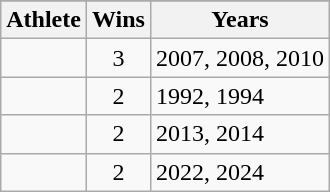<table class="wikitable">
<tr>
</tr>
<tr>
<th>Athlete</th>
<th>Wins</th>
<th>Years</th>
</tr>
<tr>
<td></td>
<td align=center>3</td>
<td>2007, 2008, 2010</td>
</tr>
<tr>
<td></td>
<td align=center>2</td>
<td>1992, 1994</td>
</tr>
<tr>
<td></td>
<td align=center>2</td>
<td>2013, 2014</td>
</tr>
<tr>
<td></td>
<td align=center>2</td>
<td>2022, 2024</td>
</tr>
</table>
